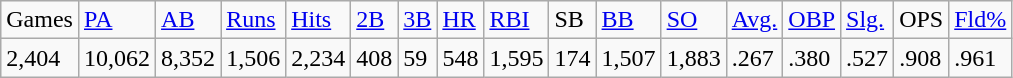<table class="wikitable">
<tr>
<td>Games</td>
<td><a href='#'>PA</a></td>
<td><a href='#'>AB</a></td>
<td><a href='#'>Runs</a></td>
<td><a href='#'>Hits</a></td>
<td><a href='#'>2B</a></td>
<td><a href='#'>3B</a></td>
<td><a href='#'>HR</a></td>
<td><a href='#'>RBI</a></td>
<td>SB</td>
<td><a href='#'>BB</a></td>
<td><a href='#'>SO</a></td>
<td><a href='#'>Avg.</a></td>
<td><a href='#'>OBP</a></td>
<td><a href='#'>Slg.</a></td>
<td>OPS</td>
<td><a href='#'>Fld%</a></td>
</tr>
<tr>
<td>2,404</td>
<td>10,062</td>
<td>8,352</td>
<td>1,506</td>
<td>2,234</td>
<td>408</td>
<td>59</td>
<td>548</td>
<td>1,595</td>
<td>174</td>
<td>1,507</td>
<td>1,883</td>
<td>.267</td>
<td>.380</td>
<td>.527</td>
<td>.908</td>
<td>.961</td>
</tr>
</table>
